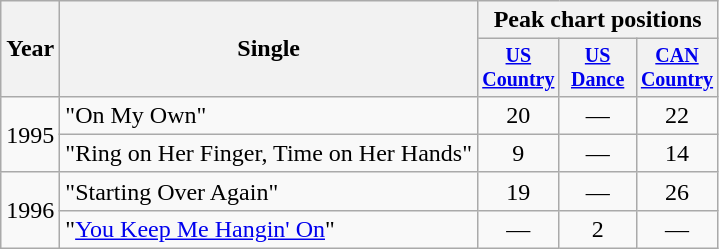<table class="wikitable" style="text-align:center;">
<tr>
<th rowspan="2">Year</th>
<th rowspan="2">Single</th>
<th colspan="3">Peak chart positions</th>
</tr>
<tr style="font-size:smaller;">
<th width="45"><a href='#'>US Country</a><br></th>
<th width="45"><a href='#'>US Dance</a><br></th>
<th width="45"><a href='#'>CAN Country</a></th>
</tr>
<tr>
<td rowspan="2">1995</td>
<td align="left">"On My Own"</td>
<td>20</td>
<td>—</td>
<td>22</td>
</tr>
<tr>
<td align="left">"Ring on Her Finger, Time on Her Hands"</td>
<td>9</td>
<td>—</td>
<td>14</td>
</tr>
<tr>
<td rowspan="2">1996</td>
<td align="left">"Starting Over Again"</td>
<td>19</td>
<td>—</td>
<td>26</td>
</tr>
<tr>
<td align="left">"<a href='#'>You Keep Me Hangin' On</a>"</td>
<td>—</td>
<td>2</td>
<td>—</td>
</tr>
</table>
